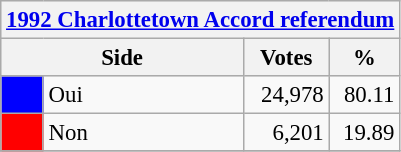<table class="wikitable" style="font-size: 95%; clear:both">
<tr style="background-color:#E9E9E9">
<th colspan=4><a href='#'>1992 Charlottetown Accord referendum</a></th>
</tr>
<tr style="background-color:#E9E9E9">
<th colspan=2 style="width: 130px">Side</th>
<th style="width: 50px">Votes</th>
<th style="width: 40px">%</th>
</tr>
<tr>
<td bgcolor="blue"></td>
<td>Oui</td>
<td align="right">24,978</td>
<td align="right">80.11</td>
</tr>
<tr>
<td bgcolor="red"></td>
<td>Non</td>
<td align="right">6,201</td>
<td align="right">19.89</td>
</tr>
<tr>
</tr>
</table>
